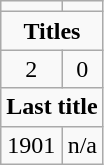<table class="wikitable" border="1">
<tr>
<td></td>
<td></td>
</tr>
<tr>
<td colspan="2" align="center"><strong>Titles</strong></td>
</tr>
<tr>
<td align="center">2</td>
<td align="center">0</td>
</tr>
<tr>
<td colspan="2" align="center"><strong>Last title</strong></td>
</tr>
<tr>
<td align="center">1901</td>
<td align="center">n/a</td>
</tr>
</table>
